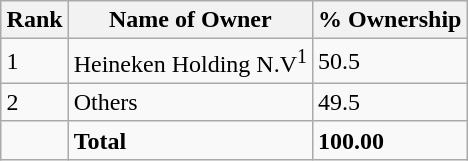<table class="wikitable sortable" style="margin-left:auto;margin-right:auto">
<tr>
<th style="width:2em;">Rank</th>
<th>Name of Owner</th>
<th><strong>% O</strong>wnership</th>
</tr>
<tr>
<td>1</td>
<td>Heineken Holding N.V<sup>1</sup></td>
<td>50.5</td>
</tr>
<tr>
<td>2</td>
<td>Others</td>
<td>49.5</td>
</tr>
<tr>
<td></td>
<td><strong>Total</strong></td>
<td><strong>100.00</strong></td>
</tr>
</table>
